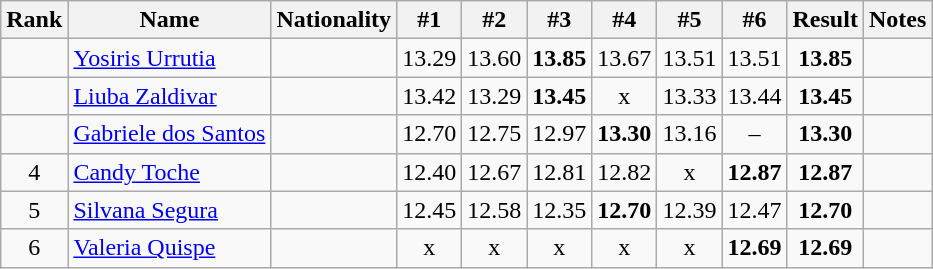<table class="wikitable sortable" style="text-align:center">
<tr>
<th>Rank</th>
<th>Name</th>
<th>Nationality</th>
<th>#1</th>
<th>#2</th>
<th>#3</th>
<th>#4</th>
<th>#5</th>
<th>#6</th>
<th>Result</th>
<th>Notes</th>
</tr>
<tr>
<td></td>
<td align=left><a href='#'>Yosiris Urrutia</a></td>
<td align=left></td>
<td>13.29</td>
<td>13.60</td>
<td><strong>13.85</strong></td>
<td>13.67</td>
<td>13.51</td>
<td>13.51</td>
<td><strong>13.85</strong></td>
<td></td>
</tr>
<tr>
<td></td>
<td align=left><a href='#'>Liuba Zaldivar</a></td>
<td align=left></td>
<td>13.42</td>
<td>13.29</td>
<td><strong>13.45</strong></td>
<td>x</td>
<td>13.33</td>
<td>13.44</td>
<td><strong>13.45</strong></td>
<td></td>
</tr>
<tr>
<td></td>
<td align=left><a href='#'>Gabriele dos Santos</a></td>
<td align=left></td>
<td>12.70</td>
<td>12.75</td>
<td>12.97</td>
<td><strong>13.30</strong></td>
<td>13.16</td>
<td>–</td>
<td><strong>13.30</strong></td>
<td></td>
</tr>
<tr>
<td>4</td>
<td align=left><a href='#'>Candy Toche</a></td>
<td align=left></td>
<td>12.40</td>
<td>12.67</td>
<td>12.81</td>
<td>12.82</td>
<td>x</td>
<td><strong>12.87</strong></td>
<td><strong>12.87</strong></td>
<td></td>
</tr>
<tr>
<td>5</td>
<td align=left><a href='#'>Silvana Segura</a></td>
<td align=left></td>
<td>12.45</td>
<td>12.58</td>
<td>12.35</td>
<td><strong>12.70</strong></td>
<td>12.39</td>
<td>12.47</td>
<td><strong>12.70</strong></td>
<td></td>
</tr>
<tr>
<td>6</td>
<td align=left><a href='#'>Valeria Quispe</a></td>
<td align=left></td>
<td>x</td>
<td>x</td>
<td>x</td>
<td>x</td>
<td>x</td>
<td><strong>12.69</strong></td>
<td><strong>12.69</strong></td>
<td></td>
</tr>
</table>
